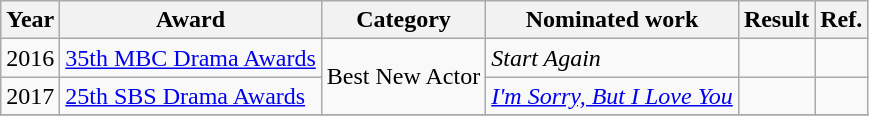<table class="wikitable">
<tr>
<th>Year</th>
<th>Award</th>
<th>Category</th>
<th>Nominated work</th>
<th>Result</th>
<th>Ref.</th>
</tr>
<tr>
<td>2016</td>
<td><a href='#'>35th MBC Drama Awards</a></td>
<td rowspan=2>Best New Actor</td>
<td><em>Start Again</em></td>
<td></td>
<td></td>
</tr>
<tr>
<td>2017</td>
<td><a href='#'>25th SBS Drama Awards</a></td>
<td><em><a href='#'>I'm Sorry, But I Love You</a></em></td>
<td></td>
<td></td>
</tr>
<tr>
</tr>
</table>
